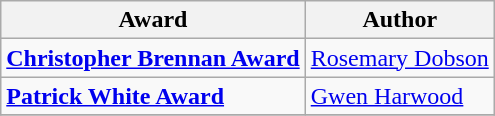<table class="wikitable">
<tr>
<th>Award</th>
<th>Author</th>
</tr>
<tr>
<td><strong><a href='#'>Christopher Brennan Award</a></strong></td>
<td><a href='#'>Rosemary Dobson</a></td>
</tr>
<tr>
<td><strong><a href='#'>Patrick White Award</a></strong></td>
<td><a href='#'>Gwen Harwood</a></td>
</tr>
<tr>
</tr>
</table>
